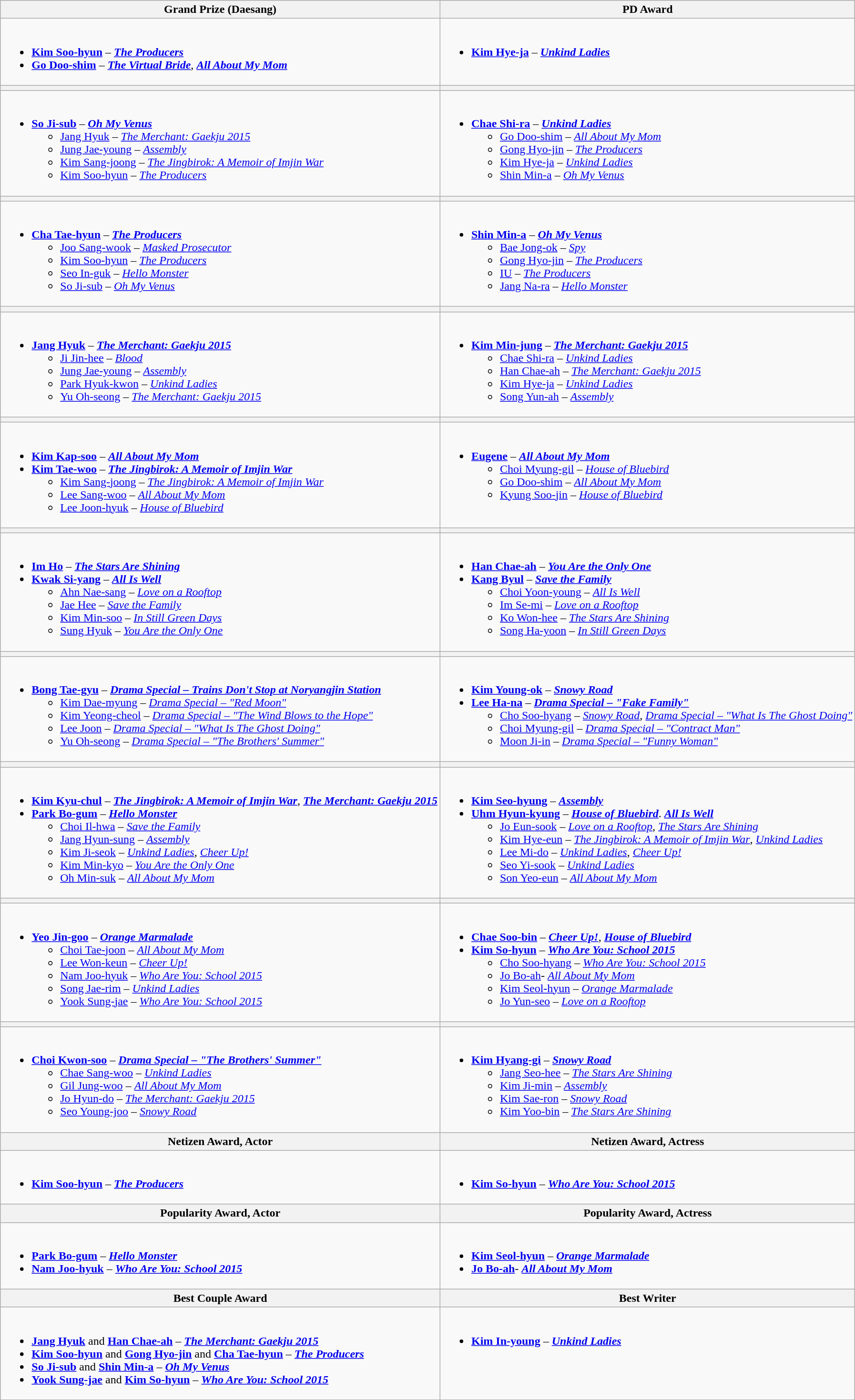<table class="wikitable">
<tr>
<th>Grand Prize (Daesang)</th>
<th>PD Award</th>
</tr>
<tr>
<td valign="top"><br><ul><li><strong><a href='#'>Kim Soo-hyun</a></strong> – <strong><em><a href='#'>The Producers</a></em></strong></li><li><strong><a href='#'>Go Doo-shim</a></strong> – <strong><em><a href='#'>The Virtual Bride</a></em></strong>, <strong><em><a href='#'>All About My Mom</a></em></strong></li></ul></td>
<td valign="top"><br><ul><li><strong><a href='#'>Kim Hye-ja</a></strong> – <strong><em><a href='#'>Unkind Ladies</a></em></strong></li></ul></td>
</tr>
<tr>
<th style="width="50%"></th>
<th style="width="50%"></th>
</tr>
<tr>
<td valign="top"><br><ul><li><strong><a href='#'>So Ji-sub</a></strong> – <strong><em><a href='#'>Oh My Venus</a></em></strong><ul><li><a href='#'>Jang Hyuk</a> – <em><a href='#'>The Merchant: Gaekju 2015</a></em></li><li><a href='#'>Jung Jae-young</a> – <em><a href='#'>Assembly</a></em></li><li><a href='#'>Kim Sang-joong</a> – <em><a href='#'>The Jingbirok: A Memoir of Imjin War</a></em></li><li><a href='#'>Kim Soo-hyun</a> – <em><a href='#'>The Producers</a></em></li></ul></li></ul></td>
<td valign="top"><br><ul><li><strong><a href='#'>Chae Shi-ra</a></strong> – <strong><em><a href='#'>Unkind Ladies</a></em></strong><ul><li><a href='#'>Go Doo-shim</a> – <em><a href='#'>All About My Mom</a></em></li><li><a href='#'>Gong Hyo-jin</a> – <em><a href='#'>The Producers</a></em></li><li><a href='#'>Kim Hye-ja</a> – <em><a href='#'>Unkind Ladies</a></em></li><li><a href='#'>Shin Min-a</a> – <em><a href='#'>Oh My Venus</a></em></li></ul></li></ul></td>
</tr>
<tr>
<th style="width="50%"></th>
<th style="width="50%"></th>
</tr>
<tr>
<td valign="top"><br><ul><li><strong><a href='#'>Cha Tae-hyun</a></strong> – <strong><em><a href='#'>The Producers</a></em></strong><ul><li><a href='#'>Joo Sang-wook</a> – <em><a href='#'>Masked Prosecutor</a></em></li><li><a href='#'>Kim Soo-hyun</a> – <em><a href='#'>The Producers</a></em></li><li><a href='#'>Seo In-guk</a> – <em><a href='#'>Hello Monster</a></em></li><li><a href='#'>So Ji-sub</a> – <em><a href='#'>Oh My Venus</a></em></li></ul></li></ul></td>
<td valign="top"><br><ul><li><strong><a href='#'>Shin Min-a</a></strong> – <strong><em><a href='#'>Oh My Venus</a></em></strong><ul><li><a href='#'>Bae Jong-ok</a> – <em><a href='#'>Spy</a></em></li><li><a href='#'>Gong Hyo-jin</a> – <em><a href='#'>The Producers</a></em></li><li><a href='#'>IU</a> – <em><a href='#'>The Producers</a></em></li><li><a href='#'>Jang Na-ra</a> – <em><a href='#'>Hello Monster</a></em></li></ul></li></ul></td>
</tr>
<tr>
<th style="width="50%"></th>
<th style="width="50%"></th>
</tr>
<tr>
<td valign="top"><br><ul><li><strong><a href='#'>Jang Hyuk</a></strong> – <strong><em><a href='#'>The Merchant: Gaekju 2015</a></em></strong><ul><li><a href='#'>Ji Jin-hee</a> – <em><a href='#'>Blood</a></em></li><li><a href='#'>Jung Jae-young</a> – <em><a href='#'>Assembly</a></em></li><li><a href='#'>Park Hyuk-kwon</a> – <em><a href='#'>Unkind Ladies</a></em></li><li><a href='#'>Yu Oh-seong</a>  – <em><a href='#'>The Merchant: Gaekju 2015</a></em></li></ul></li></ul></td>
<td valign="top"><br><ul><li><strong><a href='#'>Kim Min-jung</a></strong> – <strong><em><a href='#'>The Merchant: Gaekju 2015</a></em></strong><ul><li><a href='#'>Chae Shi-ra</a> – <em><a href='#'>Unkind Ladies</a></em></li><li><a href='#'>Han Chae-ah</a> – <em><a href='#'>The Merchant: Gaekju 2015</a></em></li><li><a href='#'>Kim Hye-ja</a> – <em><a href='#'>Unkind Ladies</a></em></li><li><a href='#'>Song Yun-ah</a> – <em><a href='#'>Assembly</a></em></li></ul></li></ul></td>
</tr>
<tr>
<th style="width="50%"></th>
<th style="width="50%"></th>
</tr>
<tr>
<td valign="top"><br><ul><li><strong><a href='#'>Kim Kap-soo</a></strong> – <strong><em><a href='#'>All About My Mom</a></em></strong></li><li><strong><a href='#'>Kim Tae-woo</a></strong> – <strong><em><a href='#'>The Jingbirok: A Memoir of Imjin War</a></em></strong><ul><li><a href='#'>Kim Sang-joong</a> – <em><a href='#'>The Jingbirok: A Memoir of Imjin War</a></em></li><li><a href='#'>Lee Sang-woo</a> – <em><a href='#'>All About My Mom</a></em></li><li><a href='#'>Lee Joon-hyuk</a> – <em><a href='#'>House of Bluebird</a></em></li></ul></li></ul></td>
<td valign="top"><br><ul><li><strong><a href='#'>Eugene</a></strong> – <strong><em><a href='#'>All About My Mom</a></em></strong><ul><li><a href='#'>Choi Myung-gil</a> – <em><a href='#'>House of Bluebird</a></em></li><li><a href='#'>Go Doo-shim</a> – <em><a href='#'>All About My Mom</a></em></li><li><a href='#'>Kyung Soo-jin</a> – <em><a href='#'>House of Bluebird</a></em></li></ul></li></ul></td>
</tr>
<tr>
<th style="width="50%"></th>
<th style="width="50%"></th>
</tr>
<tr>
<td valign="top"><br><ul><li><strong><a href='#'>Im Ho</a></strong> – <strong><em><a href='#'>The Stars Are Shining</a></em></strong></li><li><strong><a href='#'>Kwak Si-yang</a></strong> – <strong><em><a href='#'>All Is Well</a></em></strong><ul><li><a href='#'>Ahn Nae-sang</a> – <em><a href='#'>Love on a Rooftop</a></em></li><li><a href='#'>Jae Hee</a> – <em><a href='#'>Save the Family</a></em></li><li><a href='#'>Kim Min-soo</a> – <em><a href='#'>In Still Green Days</a></em></li><li><a href='#'>Sung Hyuk</a> – <em><a href='#'>You Are the Only One</a></em></li></ul></li></ul></td>
<td valign="top"><br><ul><li><strong><a href='#'>Han Chae-ah</a></strong> – <strong><em><a href='#'>You Are the Only One</a></em></strong></li><li><strong><a href='#'>Kang Byul</a></strong> – <strong><em><a href='#'>Save the Family</a></em></strong><ul><li><a href='#'>Choi Yoon-young</a> – <em><a href='#'>All Is Well</a></em></li><li><a href='#'>Im Se-mi</a> – <em><a href='#'>Love on a Rooftop</a></em></li><li><a href='#'>Ko Won-hee</a> – <em><a href='#'>The Stars Are Shining</a></em></li><li><a href='#'>Song Ha-yoon</a> – <em><a href='#'>In Still Green Days</a></em></li></ul></li></ul></td>
</tr>
<tr>
<th style="width="50%"></th>
<th style="width="50%"></th>
</tr>
<tr>
<td valign="top"><br><ul><li><strong><a href='#'>Bong Tae-gyu</a></strong> – <strong><em><a href='#'>Drama Special – Trains Don't Stop at Noryangjin Station</a></em></strong><ul><li><a href='#'>Kim Dae-myung</a> – <em><a href='#'>Drama Special – "Red Moon"</a></em></li><li><a href='#'>Kim Yeong-cheol</a> – <em><a href='#'>Drama Special – "The Wind Blows to the Hope"</a></em></li><li><a href='#'>Lee Joon</a> – <em><a href='#'>Drama Special – "What Is The Ghost Doing"</a></em></li><li><a href='#'>Yu Oh-seong</a> – <em><a href='#'>Drama Special – "The Brothers' Summer"</a></em></li></ul></li></ul></td>
<td valign="top"><br><ul><li><strong><a href='#'>Kim Young-ok</a></strong> – <strong><em><a href='#'>Snowy Road</a></em></strong></li><li><strong><a href='#'>Lee Ha-na</a></strong> – <strong><em><a href='#'>Drama Special – "Fake Family"</a></em></strong><ul><li><a href='#'>Cho Soo-hyang</a> – <em><a href='#'>Snowy Road</a></em>, <em><a href='#'>Drama Special – "What Is The Ghost Doing"</a></em></li><li><a href='#'>Choi Myung-gil</a> – <em><a href='#'>Drama Special – "Contract Man"</a></em></li><li><a href='#'>Moon Ji-in</a> – <em><a href='#'>Drama Special – "Funny Woman"</a></em></li></ul></li></ul></td>
</tr>
<tr>
<th style="width="50%"></th>
<th style="width="50%"></th>
</tr>
<tr>
<td valign="top"><br><ul><li><strong><a href='#'>Kim Kyu-chul</a></strong> – <strong><em><a href='#'>The Jingbirok: A Memoir of Imjin War</a></em></strong>, <strong><em><a href='#'>The Merchant: Gaekju 2015</a></em></strong></li><li><strong><a href='#'>Park Bo-gum</a></strong> – <strong><em><a href='#'>Hello Monster</a></em></strong><ul><li><a href='#'>Choi Il-hwa</a> – <em><a href='#'>Save the Family</a></em></li><li><a href='#'>Jang Hyun-sung</a> – <em><a href='#'>Assembly</a></em></li><li><a href='#'>Kim Ji-seok</a> – <em><a href='#'>Unkind Ladies</a></em>, <em><a href='#'>Cheer Up!</a></em></li><li><a href='#'>Kim Min-kyo</a> – <em><a href='#'>You Are the Only One</a></em></li><li><a href='#'>Oh Min-suk</a> – <em><a href='#'>All About My Mom</a></em></li></ul></li></ul></td>
<td valign="top"><br><ul><li><strong><a href='#'>Kim Seo-hyung</a></strong> – <strong><em><a href='#'>Assembly</a></em></strong></li><li><strong><a href='#'>Uhm Hyun-kyung</a></strong> – <strong><em><a href='#'>House of Bluebird</a></em></strong>. <strong><em><a href='#'>All Is Well</a></em></strong><ul><li><a href='#'>Jo Eun-sook</a> –  <em><a href='#'>Love on a Rooftop</a></em>, <em><a href='#'>The Stars Are Shining</a></em></li><li><a href='#'>Kim Hye-eun</a> – <em><a href='#'>The Jingbirok: A Memoir of Imjin War</a></em>, <em><a href='#'>Unkind Ladies</a></em></li><li><a href='#'>Lee Mi-do</a> – <em><a href='#'>Unkind Ladies</a></em>, <em><a href='#'>Cheer Up!</a></em></li><li><a href='#'>Seo Yi-sook</a> – <em><a href='#'>Unkind Ladies</a></em></li><li><a href='#'>Son Yeo-eun</a> – <em><a href='#'>All About My Mom</a></em></li></ul></li></ul></td>
</tr>
<tr>
<th style="width="50%"></th>
<th style="width="50%"></th>
</tr>
<tr>
<td valign="top"><br><ul><li><strong><a href='#'>Yeo Jin-goo</a></strong> – <strong><em><a href='#'>Orange Marmalade</a></em></strong><ul><li><a href='#'>Choi Tae-joon</a> – <em><a href='#'>All About My Mom</a></em></li><li><a href='#'>Lee Won-keun</a> – <em><a href='#'>Cheer Up!</a></em></li><li><a href='#'>Nam Joo-hyuk</a> – <em><a href='#'>Who Are You: School 2015</a></em></li><li><a href='#'>Song Jae-rim</a> – <em><a href='#'>Unkind Ladies</a></em></li><li><a href='#'>Yook Sung-jae</a> – <em><a href='#'>Who Are You: School 2015</a></em></li></ul></li></ul></td>
<td valign="top"><br><ul><li><strong><a href='#'>Chae Soo-bin</a></strong> – <strong><em><a href='#'>Cheer Up!</a></em></strong>, <strong><em><a href='#'>House of Bluebird</a></em></strong></li><li><strong><a href='#'>Kim So-hyun</a></strong> – <strong><em><a href='#'>Who Are You: School 2015</a></em></strong><ul><li><a href='#'>Cho Soo-hyang</a> – <em><a href='#'>Who Are You: School 2015</a></em></li><li><a href='#'>Jo Bo-ah</a>- <em><a href='#'>All About My Mom</a></em></li><li><a href='#'>Kim Seol-hyun</a> – <em><a href='#'>Orange Marmalade</a></em></li><li><a href='#'>Jo Yun-seo</a> – <em><a href='#'>Love on a Rooftop</a></em></li></ul></li></ul></td>
</tr>
<tr>
<th style="width="50%"></th>
<th style="width="50%"></th>
</tr>
<tr>
<td valign="top"><br><ul><li><strong><a href='#'>Choi Kwon-soo</a></strong> – <strong><em><a href='#'>Drama Special – "The Brothers' Summer"</a></em></strong><ul><li><a href='#'>Chae Sang-woo</a> – <em><a href='#'>Unkind Ladies</a></em></li><li><a href='#'>Gil Jung-woo</a> – <em><a href='#'>All About My Mom</a></em></li><li><a href='#'>Jo Hyun-do</a> – <em><a href='#'>The Merchant: Gaekju 2015</a></em></li><li><a href='#'>Seo Young-joo</a> – <em><a href='#'>Snowy Road</a></em></li></ul></li></ul></td>
<td valign="top"><br><ul><li><strong><a href='#'>Kim Hyang-gi</a></strong> – <strong><em><a href='#'>Snowy Road</a></em></strong><ul><li><a href='#'>Jang Seo-hee</a> – <em><a href='#'>The Stars Are Shining</a></em></li><li><a href='#'>Kim Ji-min</a> – <em><a href='#'>Assembly</a></em></li><li><a href='#'>Kim Sae-ron</a> – <em><a href='#'>Snowy Road</a></em></li><li><a href='#'>Kim Yoo-bin</a> – <em><a href='#'>The Stars Are Shining</a></em></li></ul></li></ul></td>
</tr>
<tr>
<th>Netizen Award, Actor</th>
<th>Netizen Award, Actress</th>
</tr>
<tr>
<td valign="top"><br><ul><li><strong><a href='#'>Kim Soo-hyun</a></strong> – <strong><em><a href='#'>The Producers</a></em></strong></li></ul></td>
<td valign="top"><br><ul><li><strong><a href='#'>Kim So-hyun</a></strong> – <strong><em><a href='#'>Who Are You: School 2015</a></em></strong></li></ul></td>
</tr>
<tr>
<th>Popularity Award, Actor</th>
<th>Popularity Award, Actress</th>
</tr>
<tr>
<td valign="top"><br><ul><li><strong><a href='#'>Park Bo-gum</a></strong> – <strong><em><a href='#'>Hello Monster</a></em></strong></li><li><strong><a href='#'>Nam Joo-hyuk</a></strong> – <strong><em><a href='#'>Who Are You: School 2015</a></em></strong></li></ul></td>
<td valign="top"><br><ul><li><strong><a href='#'>Kim Seol-hyun</a></strong> – <strong><em><a href='#'>Orange Marmalade</a></em></strong></li><li><strong><a href='#'>Jo Bo-ah</a></strong>- <strong><em><a href='#'>All About My Mom</a></em></strong></li></ul></td>
</tr>
<tr>
<th>Best Couple Award</th>
<th>Best Writer</th>
</tr>
<tr>
<td valign="top"><br><ul><li><strong><a href='#'>Jang Hyuk</a></strong> and <strong><a href='#'>Han Chae-ah</a></strong> – <strong><em><a href='#'>The Merchant: Gaekju 2015</a></em></strong></li><li><strong><a href='#'>Kim Soo-hyun</a></strong> and <strong><a href='#'>Gong Hyo-jin</a></strong> and <strong><a href='#'>Cha Tae-hyun</a></strong> – <strong><em><a href='#'>The Producers</a></em></strong></li><li><strong><a href='#'>So Ji-sub</a></strong> and <strong><a href='#'>Shin Min-a</a></strong> – <strong><em><a href='#'>Oh My Venus</a></em></strong></li><li><strong><a href='#'>Yook Sung-jae</a></strong> and <strong><a href='#'>Kim So-hyun</a></strong> – <strong><em><a href='#'>Who Are You: School 2015</a></em></strong></li></ul></td>
<td valign="top"><br><ul><li><strong><a href='#'>Kim In-young</a></strong> – <strong><em><a href='#'>Unkind Ladies</a></em></strong></li></ul></td>
</tr>
</table>
